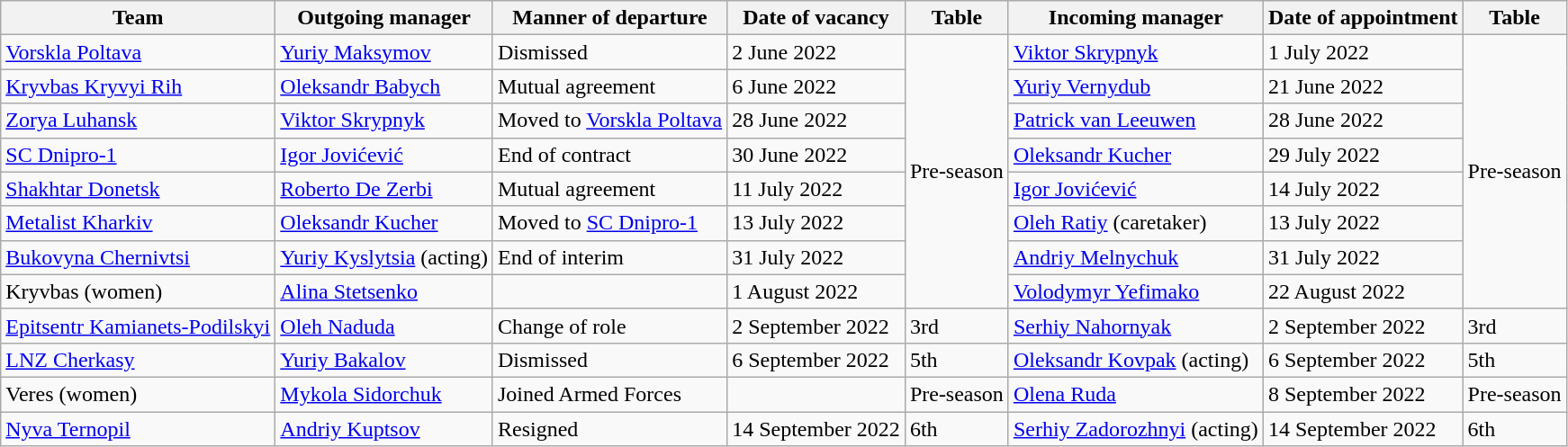<table class="wikitable sortable">
<tr>
<th>Team</th>
<th>Outgoing manager</th>
<th>Manner of departure</th>
<th>Date of vacancy</th>
<th>Table</th>
<th>Incoming manager</th>
<th>Date of appointment</th>
<th>Table</th>
</tr>
<tr>
<td><a href='#'>Vorskla Poltava</a></td>
<td> <a href='#'>Yuriy Maksymov</a></td>
<td>Dismissed</td>
<td>2 June 2022</td>
<td rowspan=8>Pre-season</td>
<td> <a href='#'>Viktor Skrypnyk</a></td>
<td>1 July 2022</td>
<td rowspan=8>Pre-season</td>
</tr>
<tr>
<td><a href='#'>Kryvbas Kryvyi Rih</a></td>
<td> <a href='#'>Oleksandr Babych</a></td>
<td>Mutual agreement</td>
<td>6 June 2022</td>
<td> <a href='#'>Yuriy Vernydub</a></td>
<td>21 June 2022</td>
</tr>
<tr>
<td><a href='#'>Zorya Luhansk</a></td>
<td> <a href='#'>Viktor Skrypnyk</a></td>
<td>Moved to <a href='#'>Vorskla Poltava</a></td>
<td>28 June 2022</td>
<td> <a href='#'>Patrick van Leeuwen</a></td>
<td>28 June 2022</td>
</tr>
<tr>
<td><a href='#'>SC Dnipro-1</a></td>
<td> <a href='#'>Igor Jovićević</a></td>
<td>End of contract</td>
<td>30 June 2022</td>
<td> <a href='#'>Oleksandr Kucher</a></td>
<td>29 July 2022</td>
</tr>
<tr>
<td><a href='#'>Shakhtar Donetsk</a></td>
<td> <a href='#'>Roberto De Zerbi</a></td>
<td>Mutual agreement</td>
<td>11 July 2022</td>
<td> <a href='#'>Igor Jovićević</a></td>
<td>14 July 2022</td>
</tr>
<tr>
<td><a href='#'>Metalist Kharkiv</a></td>
<td> <a href='#'>Oleksandr Kucher</a></td>
<td>Moved to <a href='#'>SC Dnipro-1</a></td>
<td>13 July 2022</td>
<td> <a href='#'>Oleh Ratiy</a> (caretaker)</td>
<td>13 July 2022</td>
</tr>
<tr>
<td><a href='#'>Bukovyna Chernivtsi</a></td>
<td> <a href='#'>Yuriy Kyslytsia</a> (acting)</td>
<td>End of interim</td>
<td>31 July 2022</td>
<td> <a href='#'>Andriy Melnychuk</a></td>
<td>31 July 2022</td>
</tr>
<tr>
<td>Kryvbas (women)</td>
<td> <a href='#'>Alina Stetsenko</a></td>
<td></td>
<td>1 August 2022</td>
<td> <a href='#'>Volodymyr Yefimako</a></td>
<td>22 August 2022</td>
</tr>
<tr>
<td><a href='#'>Epitsentr Kamianets-Podilskyi</a></td>
<td> <a href='#'>Oleh Naduda</a></td>
<td>Change of role</td>
<td>2 September 2022</td>
<td>3rd</td>
<td> <a href='#'>Serhiy Nahornyak</a></td>
<td>2 September 2022</td>
<td>3rd</td>
</tr>
<tr>
<td><a href='#'>LNZ Cherkasy</a></td>
<td> <a href='#'>Yuriy Bakalov</a></td>
<td>Dismissed</td>
<td>6 September 2022</td>
<td>5th</td>
<td> <a href='#'>Oleksandr Kovpak</a> (acting)</td>
<td>6 September 2022</td>
<td>5th</td>
</tr>
<tr>
<td>Veres (women)</td>
<td> <a href='#'>Mykola Sidorchuk</a></td>
<td>Joined Armed Forces</td>
<td></td>
<td>Pre-season</td>
<td> <a href='#'>Olena Ruda</a></td>
<td>8 September 2022</td>
<td>Pre-season</td>
</tr>
<tr>
<td><a href='#'>Nyva Ternopil</a></td>
<td> <a href='#'>Andriy Kuptsov</a></td>
<td>Resigned</td>
<td>14 September 2022</td>
<td>6th</td>
<td> <a href='#'>Serhiy Zadorozhnyi</a> (acting)</td>
<td>14 September 2022</td>
<td>6th</td>
</tr>
</table>
